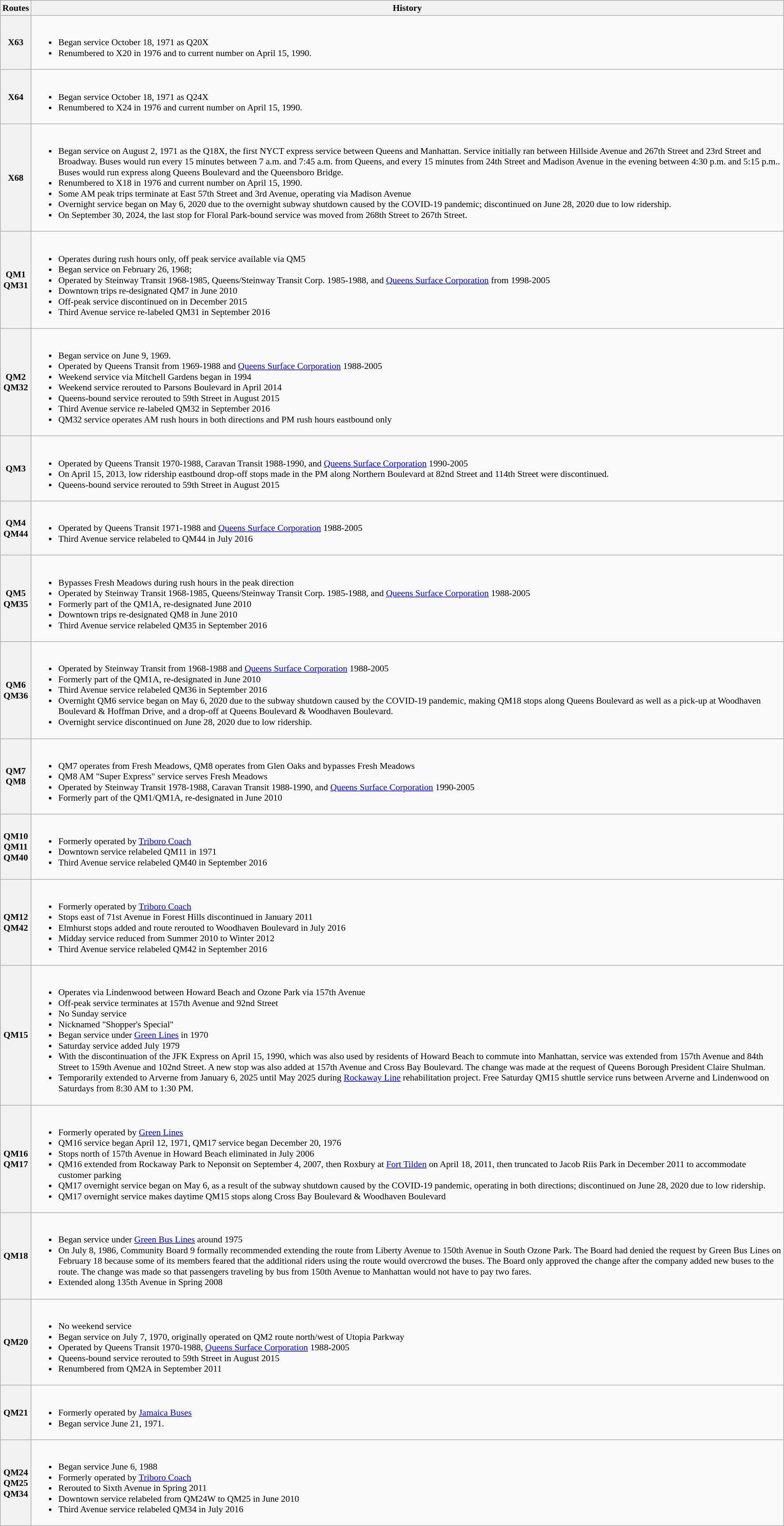<table class=wikitable style="font-size: 90%;" |>
<tr>
<th>Routes</th>
<th>History</th>
</tr>
<tr>
<th>X63</th>
<td><br><ul><li>Began service October 18, 1971 as Q20X</li><li>Renumbered to X20 in 1976 and to current number on April 15, 1990.</li></ul></td>
</tr>
<tr>
<th>X64</th>
<td><br><ul><li>Began service October 18, 1971 as Q24X</li><li>Renumbered to X24 in 1976  and current number on April 15, 1990.</li></ul></td>
</tr>
<tr>
<th>X68</th>
<td><br><ul><li>Began service on August 2, 1971 as the Q18X, the first NYCT express service between Queens and Manhattan. Service initially ran between Hillside Avenue and 267th Street and 23rd Street and Broadway. Buses would run every 15 minutes between 7 a.m. and 7:45 a.m. from Queens, and every 15 minutes from 24th Street and Madison Avenue in the evening between 4:30 p.m. and 5:15 p.m.. Buses would run express along Queens Boulevard and the Queensboro Bridge.</li><li>Renumbered to X18 in 1976 and current number on April 15, 1990.</li><li>Some AM peak trips terminate at East 57th Street and 3rd Avenue, operating via Madison Avenue</li><li>Overnight service began on May 6, 2020 due to the overnight subway shutdown caused by the COVID-19 pandemic; discontinued on June 28, 2020 due to low ridership.</li><li>On September 30, 2024, the last stop for Floral Park-bound service was moved from 268th Street to 267th Street.</li></ul></td>
</tr>
<tr>
<th>QM1<br>QM31</th>
<td><br><ul><li>Operates during rush hours only, off peak service available via QM5</li><li>Began service on February 26, 1968;</li><li>Operated by Steinway Transit 1968-1985, Queens/Steinway Transit Corp. 1985-1988, and <a href='#'>Queens Surface Corporation</a> from 1998-2005</li><li>Downtown trips re-designated QM7 in June 2010</li><li>Off-peak service discontinued on in December 2015</li><li>Third Avenue service re-labeled QM31 in September 2016</li></ul></td>
</tr>
<tr>
<th>QM2<br>QM32</th>
<td><br><ul><li>Began service on June 9, 1969.</li><li>Operated by Queens Transit from 1969-1988 and <a href='#'>Queens Surface Corporation</a> 1988-2005</li><li>Weekend service via Mitchell Gardens began in 1994</li><li>Weekend service rerouted to Parsons Boulevard in April 2014</li><li>Queens-bound service rerouted to 59th Street in August 2015</li><li>Third Avenue service re-labeled QM32 in September 2016</li><li>QM32 service operates AM rush hours in both directions and PM rush hours eastbound only</li></ul></td>
</tr>
<tr>
<th>QM3</th>
<td><br><ul><li>Operated by Queens Transit 1970-1988, Caravan Transit 1988-1990, and <a href='#'>Queens Surface Corporation</a> 1990-2005</li><li>On April 15, 2013, low ridership eastbound drop-off stops made in the PM along Northern Boulevard at 82nd Street and 114th Street were discontinued.</li><li>Queens-bound service rerouted to 59th Street in August 2015</li></ul></td>
</tr>
<tr>
<th>QM4<br>QM44</th>
<td><br><ul><li>Operated by Queens Transit 1971-1988 and <a href='#'>Queens Surface Corporation</a> 1988-2005</li><li>Third Avenue service relabeled to QM44 in July 2016</li></ul></td>
</tr>
<tr>
<th>QM5<br>QM35</th>
<td><br><ul><li>Bypasses Fresh Meadows during rush hours in the peak direction</li><li>Operated by Steinway Transit 1968-1985, Queens/Steinway Transit Corp. 1985-1988, and <a href='#'>Queens Surface Corporation</a> 1988-2005</li><li>Formerly part of the QM1A, re-designated June 2010</li><li>Downtown trips re-designated QM8 in June 2010</li><li>Third Avenue service relabeled QM35 in September 2016</li></ul></td>
</tr>
<tr>
<th>QM6<br>QM36</th>
<td><br><ul><li>Operated by Steinway Transit from 1968-1988 and <a href='#'>Queens Surface Corporation</a> 1988-2005</li><li>Formerly part of the QM1A, re-designated in June 2010</li><li>Third Avenue service relabeled QM36 in September 2016</li><li>Overnight QM6 service began on May 6, 2020 due to the subway shutdown caused by the COVID-19 pandemic, making QM18 stops along Queens Boulevard as well as a pick-up at Woodhaven Boulevard & Hoffman Drive, and a drop-off at Queens Boulevard & Woodhaven Boulevard.</li><li>Overnight service discontinued on June 28, 2020 due to low ridership.</li></ul></td>
</tr>
<tr>
<th>QM7<br>QM8</th>
<td><br><ul><li>QM7 operates from Fresh Meadows, QM8 operates from Glen Oaks and bypasses Fresh Meadows</li><li>QM8 AM "Super Express" service serves Fresh Meadows</li><li>Operated by Steinway Transit 1978-1988, Caravan Transit 1988-1990, and <a href='#'>Queens Surface Corporation</a> 1990-2005</li><li>Formerly part of the QM1/QM1A, re-designated in June 2010</li></ul></td>
</tr>
<tr>
<th>QM10<br>QM11<br>QM40</th>
<td><br><ul><li>Formerly operated by <a href='#'>Triboro Coach</a></li><li>Downtown service relabeled QM11 in 1971</li><li>Third Avenue service relabeled QM40 in September 2016</li></ul></td>
</tr>
<tr>
<th>QM12<br>QM42</th>
<td><br><ul><li>Formerly operated by <a href='#'>Triboro Coach</a></li><li>Stops east of 71st Avenue in Forest Hills discontinued in January 2011</li><li>Elmhurst stops added and route rerouted to Woodhaven Boulevard in July 2016</li><li>Midday service reduced from Summer 2010 to Winter 2012</li><li>Third Avenue service relabeled QM42 in September 2016</li></ul></td>
</tr>
<tr>
<th>QM15</th>
<td><br><ul><li>Operates via Lindenwood between Howard Beach and Ozone Park via 157th Avenue</li><li>Off-peak service terminates at 157th Avenue and 92nd Street</li><li>No Sunday service</li><li>Nicknamed "Shopper's Special"</li><li>Began service under <a href='#'>Green Lines</a> in 1970</li><li>Saturday service added July 1979</li><li>With the discontinuation of the JFK Express on April 15, 1990, which was also used by residents of Howard Beach to commute into Manhattan, service was extended from 157th Avenue and 84th Street to 159th Avenue and 102nd Street. A new stop was also added at 157th Avenue and Cross Bay Boulevard. The change was made at the request of Queens Borough President Claire Shulman.</li><li>Temporarily extended to Arverne from January 6, 2025 until May 2025 during <a href='#'>Rockaway Line</a> rehabilitation project. Free Saturday QM15 shuttle service runs between Arverne and Lindenwood on Saturdays from 8:30 AM to 1:30 PM.</li></ul></td>
</tr>
<tr>
<th>QM16<br>QM17</th>
<td><br><ul><li>Formerly operated by <a href='#'>Green Lines</a></li><li>QM16 service began April 12, 1971, QM17 service began December 20, 1976</li><li>Stops north of 157th Avenue in Howard Beach eliminated in July 2006</li><li>QM16 extended from Rockaway Park to Neponsit on September 4, 2007, then Roxbury at <a href='#'>Fort Tilden</a> on April 18, 2011, then truncated to Jacob Riis Park in December 2011 to accommodate customer parking</li><li>QM17 overnight service began on May 6, as a result of the subway shutdown caused by the COVID-19 pandemic, operating in both directions; discontinued on June 28, 2020 due to low ridership.</li><li>QM17 overnight service makes daytime QM15 stops along Cross Bay Boulevard & Woodhaven Boulevard</li></ul></td>
</tr>
<tr>
<th>QM18</th>
<td><br><ul><li>Began service under <a href='#'>Green Bus Lines</a> around 1975</li><li>On July 8, 1986, Community Board 9 formally recommended extending the route from Liberty Avenue to 150th Avenue in South Ozone Park. The Board had denied the request by Green Bus Lines on February 18 because some of its members feared that the additional riders using the route would overcrowd the buses. The Board only approved the change after the company added new buses to the route. The change was made so that passengers traveling by bus from 150th Avenue to Manhattan would not have to pay two fares.</li><li>Extended along 135th Avenue in Spring 2008</li></ul></td>
</tr>
<tr>
<th>QM20</th>
<td><br><ul><li>No weekend service</li><li>Began service on July 7, 1970, originally operated on QM2 route north/west of Utopia Parkway</li><li>Operated by Queens Transit 1970-1988, <a href='#'>Queens Surface Corporation</a> 1988-2005</li><li>Queens-bound service rerouted to 59th Street in August 2015</li><li>Renumbered from QM2A in September 2011</li></ul></td>
</tr>
<tr>
<th>QM21</th>
<td><br><ul><li>Formerly operated by <a href='#'>Jamaica Buses</a></li><li>Began service June 21, 1971.</li></ul></td>
</tr>
<tr>
<th>QM24<br>QM25<br>QM34</th>
<td><br><ul><li>Began service June 6, 1988</li><li>Formerly operated by <a href='#'>Triboro Coach</a></li><li>Rerouted to Sixth Avenue in Spring 2011</li><li>Downtown service relabeled from QM24W to QM25 in June 2010</li><li>Third Avenue service relabeled QM34 in July 2016</li></ul></td>
</tr>
</table>
